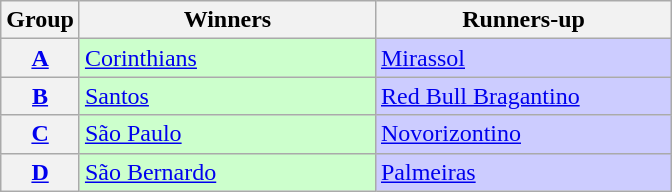<table class="wikitable">
<tr>
<th>Group</th>
<th width=190>Winners</th>
<th width=190>Runners-up</th>
</tr>
<tr>
<th><a href='#'>A</a></th>
<td bgcolor=#ccffcc><a href='#'>Corinthians</a></td>
<td bgcolor=#ccccff><a href='#'>Mirassol</a></td>
</tr>
<tr>
<th><a href='#'>B</a></th>
<td bgcolor=#ccffcc><a href='#'>Santos</a></td>
<td bgcolor=#ccccff><a href='#'>Red Bull Bragantino</a></td>
</tr>
<tr>
<th><a href='#'>C</a></th>
<td bgcolor=#ccffcc><a href='#'>São Paulo</a></td>
<td bgcolor=#ccccff><a href='#'>Novorizontino</a></td>
</tr>
<tr>
<th><a href='#'>D</a></th>
<td bgcolor=#ccffcc><a href='#'>São Bernardo</a></td>
<td bgcolor=#ccccff><a href='#'>Palmeiras</a></td>
</tr>
</table>
